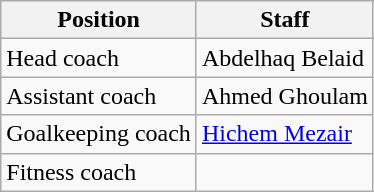<table class=wikitable>
<tr>
<th>Position</th>
<th>Staff</th>
</tr>
<tr>
<td>Head coach</td>
<td>Abdelhaq Belaid</td>
</tr>
<tr>
<td>Assistant coach</td>
<td>Ahmed Ghoulam</td>
</tr>
<tr>
<td>Goalkeeping coach</td>
<td><a href='#'>Hichem Mezair</a></td>
</tr>
<tr>
<td>Fitness coach</td>
<td></td>
</tr>
</table>
